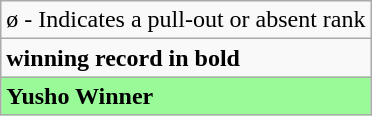<table class="wikitable">
<tr>
<td>ø - Indicates a pull-out or absent rank</td>
</tr>
<tr>
<td><strong>winning record in bold</strong></td>
</tr>
<tr>
<td style="background: PaleGreen;"><strong>Yusho Winner</strong></td>
</tr>
</table>
